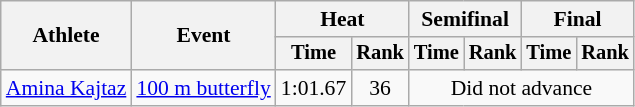<table class=wikitable style="font-size:90%">
<tr>
<th rowspan="2">Athlete</th>
<th rowspan="2">Event</th>
<th colspan="2">Heat</th>
<th colspan="2">Semifinal</th>
<th colspan="2">Final</th>
</tr>
<tr style="font-size:95%">
<th>Time</th>
<th>Rank</th>
<th>Time</th>
<th>Rank</th>
<th>Time</th>
<th>Rank</th>
</tr>
<tr align=center>
<td align=left><a href='#'>Amina Kajtaz</a></td>
<td align=left><a href='#'>100 m butterfly</a></td>
<td>1:01.67</td>
<td>36</td>
<td colspan=4>Did not advance</td>
</tr>
</table>
